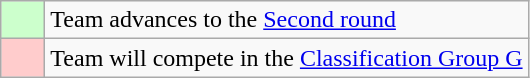<table class="wikitable">
<tr>
<td style="background:#ccffcc; width:22px;"></td>
<td>Team advances to the <a href='#'>Second round</a></td>
</tr>
<tr>
<td style="background: #ffcccc;"></td>
<td>Team will compete in the <a href='#'>Classification Group G</a></td>
</tr>
</table>
